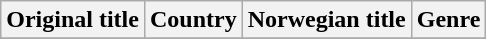<table class="wikitable">
<tr>
<th>Original title</th>
<th>Country</th>
<th>Norwegian title</th>
<th>Genre</th>
</tr>
<tr>
</tr>
</table>
